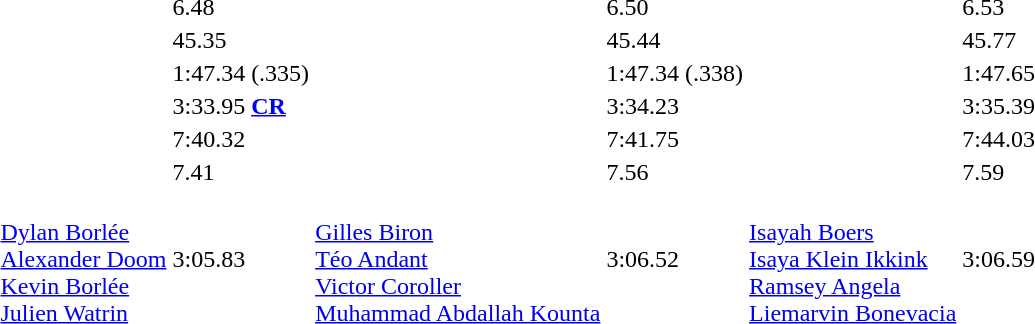<table>
<tr>
<td></td>
<td></td>
<td>6.48</td>
<td></td>
<td>6.50 </td>
<td></td>
<td>6.53 <strong></strong></td>
</tr>
<tr>
<td></td>
<td></td>
<td>45.35</td>
<td></td>
<td>45.44 <strong></strong></td>
<td></td>
<td>45.77</td>
</tr>
<tr>
<td></td>
<td></td>
<td>1:47.34 (.335)</td>
<td></td>
<td>1:47.34 (.338)</td>
<td></td>
<td>1:47.65</td>
</tr>
<tr>
<td></td>
<td></td>
<td>3:33.95 <strong><a href='#'>CR</a></strong></td>
<td></td>
<td>3:34.23</td>
<td></td>
<td>3:35.39</td>
</tr>
<tr>
<td></td>
<td></td>
<td>7:40.32 <strong></strong></td>
<td></td>
<td>7:41.75 </td>
<td></td>
<td>7:44.03</td>
</tr>
<tr>
<td></td>
<td></td>
<td>7.41 </td>
<td></td>
<td>7.56</td>
<td></td>
<td>7.59</td>
</tr>
<tr>
<td></td>
<td><br><a href='#'>Dylan Borlée</a><br><a href='#'>Alexander Doom</a><br><a href='#'>Kevin Borlée</a><br><a href='#'>Julien Watrin</a></td>
<td>3:05.83 </td>
<td><br><a href='#'>Gilles Biron</a><br><a href='#'>Téo Andant</a><br><a href='#'>Victor Coroller</a><br><a href='#'>Muhammad Abdallah Kounta</a></td>
<td>3:06.52 </td>
<td><br><a href='#'>Isayah Boers</a><br><a href='#'>Isaya Klein Ikkink</a><br><a href='#'>Ramsey Angela</a><br><a href='#'>Liemarvin Bonevacia</a></td>
<td>3:06.59 </td>
</tr>
</table>
